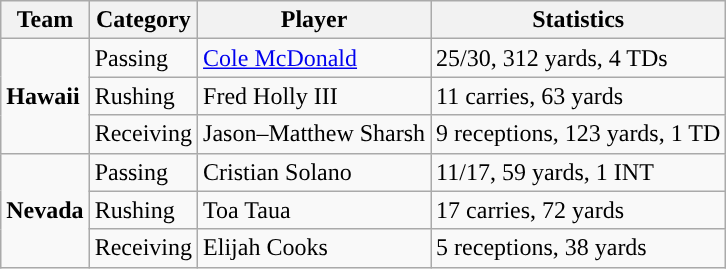<table class="wikitable" style="float: left;">
<tr>
<th>Team</th>
<th>Category</th>
<th>Player</th>
<th>Statistics</th>
</tr>
<tr>
<td rowspan=3><strong>Hawaii</strong></td>
<td>Passing</td>
<td><a href='#'>Cole McDonald</a></td>
<td>25/30, 312 yards, 4 TDs</td>
</tr>
<tr>
<td>Rushing</td>
<td>Fred Holly III</td>
<td>11 carries, 63 yards</td>
</tr>
<tr>
<td>Receiving</td>
<td>Jason–Matthew Sharsh</td>
<td>9 receptions, 123 yards, 1 TD</td>
</tr>
<tr>
<td rowspan=3><strong>Nevada</strong></td>
<td>Passing</td>
<td>Cristian Solano</td>
<td>11/17, 59 yards, 1 INT</td>
</tr>
<tr>
<td>Rushing</td>
<td>Toa Taua</td>
<td>17 carries, 72 yards</td>
</tr>
<tr>
<td>Receiving</td>
<td>Elijah Cooks</td>
<td>5 receptions, 38 yards</td>
</tr>
</table>
